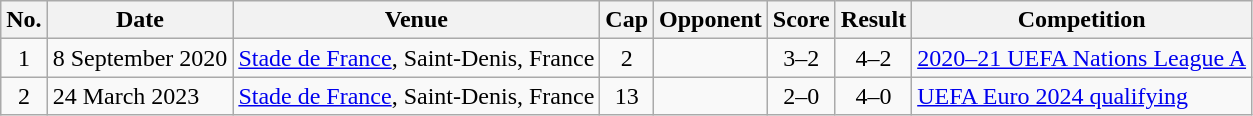<table class="wikitable">
<tr>
<th>No.</th>
<th>Date</th>
<th>Venue</th>
<th>Cap</th>
<th>Opponent</th>
<th>Score</th>
<th>Result</th>
<th>Competition</th>
</tr>
<tr>
<td align=center>1</td>
<td>8 September 2020</td>
<td><a href='#'>Stade de France</a>, Saint-Denis, France</td>
<td align=center>2</td>
<td></td>
<td align=center>3–2</td>
<td align=center>4–2</td>
<td><a href='#'>2020–21 UEFA Nations League A</a></td>
</tr>
<tr>
<td align=center>2</td>
<td>24 March 2023</td>
<td><a href='#'>Stade de France</a>, Saint-Denis, France</td>
<td align=center>13</td>
<td></td>
<td align=center>2–0</td>
<td align=center>4–0</td>
<td><a href='#'>UEFA Euro 2024 qualifying</a></td>
</tr>
</table>
